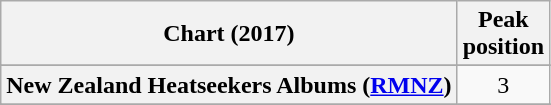<table class="wikitable sortable plainrowheaders" style="text-align:center">
<tr>
<th scope="col">Chart (2017)</th>
<th scope="col">Peak<br> position</th>
</tr>
<tr>
</tr>
<tr>
</tr>
<tr>
<th scope="row">New Zealand Heatseekers Albums (<a href='#'>RMNZ</a>)</th>
<td>3</td>
</tr>
<tr>
</tr>
<tr>
</tr>
<tr>
</tr>
<tr>
</tr>
<tr>
</tr>
<tr>
</tr>
<tr>
</tr>
<tr>
</tr>
<tr>
</tr>
</table>
